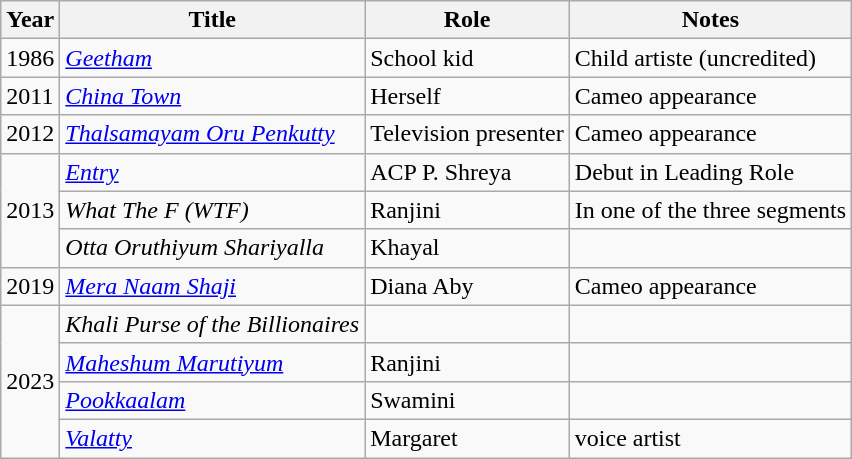<table class="wikitable sortable">
<tr>
<th>Year</th>
<th>Title</th>
<th>Role</th>
<th class="unsortable">Notes</th>
</tr>
<tr>
<td>1986</td>
<td><em><a href='#'>Geetham</a></em></td>
<td>School kid</td>
<td>Child artiste (uncredited)</td>
</tr>
<tr>
<td>2011</td>
<td><em><a href='#'>China Town</a></em></td>
<td>Herself</td>
<td>Cameo appearance</td>
</tr>
<tr>
<td>2012</td>
<td><em><a href='#'>Thalsamayam Oru Penkutty</a></em></td>
<td>Television presenter</td>
<td>Cameo appearance</td>
</tr>
<tr>
<td rowspan=3>2013</td>
<td><em><a href='#'>Entry</a></em></td>
<td>ACP P. Shreya</td>
<td>Debut in Leading Role</td>
</tr>
<tr>
<td><em>What The F (WTF)</em></td>
<td>Ranjini</td>
<td>In one of the three segments</td>
</tr>
<tr>
<td><em>Otta Oruthiyum Shariyalla</em></td>
<td>Khayal</td>
<td></td>
</tr>
<tr>
<td>2019</td>
<td><em><a href='#'>Mera Naam Shaji</a></em></td>
<td>Diana Aby</td>
<td>Cameo appearance</td>
</tr>
<tr>
<td rowspan=4>2023</td>
<td><em>Khali Purse of the Billionaires</em></td>
<td></td>
<td></td>
</tr>
<tr>
<td><em><a href='#'>Maheshum Marutiyum</a></em></td>
<td>Ranjini</td>
<td></td>
</tr>
<tr>
<td><em><a href='#'>Pookkaalam</a></em></td>
<td>Swamini</td>
<td></td>
</tr>
<tr>
<td><em><a href='#'>Valatty</a></em></td>
<td>Margaret</td>
<td>voice artist</td>
</tr>
</table>
